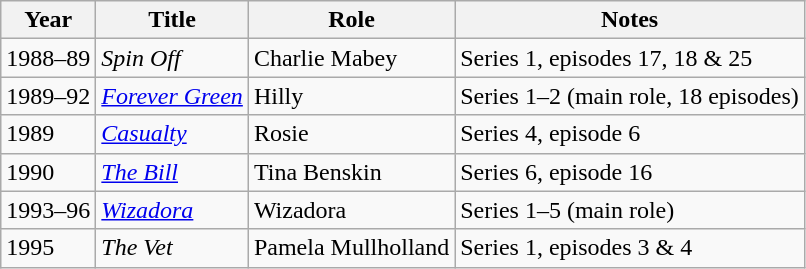<table class="wikitable">
<tr>
<th>Year</th>
<th>Title</th>
<th>Role</th>
<th>Notes</th>
</tr>
<tr>
<td>1988–89</td>
<td><em>Spin Off</em></td>
<td>Charlie Mabey</td>
<td>Series 1, episodes 17, 18 & 25</td>
</tr>
<tr>
<td>1989–92</td>
<td><em><a href='#'>Forever Green</a></em></td>
<td>Hilly</td>
<td>Series 1–2 (main role, 18 episodes)</td>
</tr>
<tr>
<td>1989</td>
<td><em><a href='#'>Casualty</a></em></td>
<td>Rosie</td>
<td>Series 4, episode 6</td>
</tr>
<tr>
<td>1990</td>
<td><em><a href='#'>The Bill</a></em></td>
<td>Tina Benskin</td>
<td>Series 6, episode 16</td>
</tr>
<tr>
<td>1993–96</td>
<td><em><a href='#'>Wizadora</a></em></td>
<td>Wizadora</td>
<td>Series 1–5 (main role)</td>
</tr>
<tr>
<td>1995</td>
<td><em>The Vet</em></td>
<td>Pamela Mullholland</td>
<td>Series 1, episodes 3 & 4</td>
</tr>
</table>
